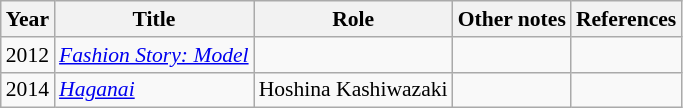<table class="wikitable" style="font-size: 90%;">
<tr>
<th>Year</th>
<th>Title</th>
<th>Role</th>
<th>Other notes</th>
<th>References</th>
</tr>
<tr>
<td>2012</td>
<td><em><a href='#'>Fashion Story: Model</a></em></td>
<td></td>
<td></td>
<td></td>
</tr>
<tr>
<td>2014</td>
<td><em><a href='#'>Haganai</a></em></td>
<td>Hoshina Kashiwazaki</td>
<td></td>
<td></td>
</tr>
</table>
